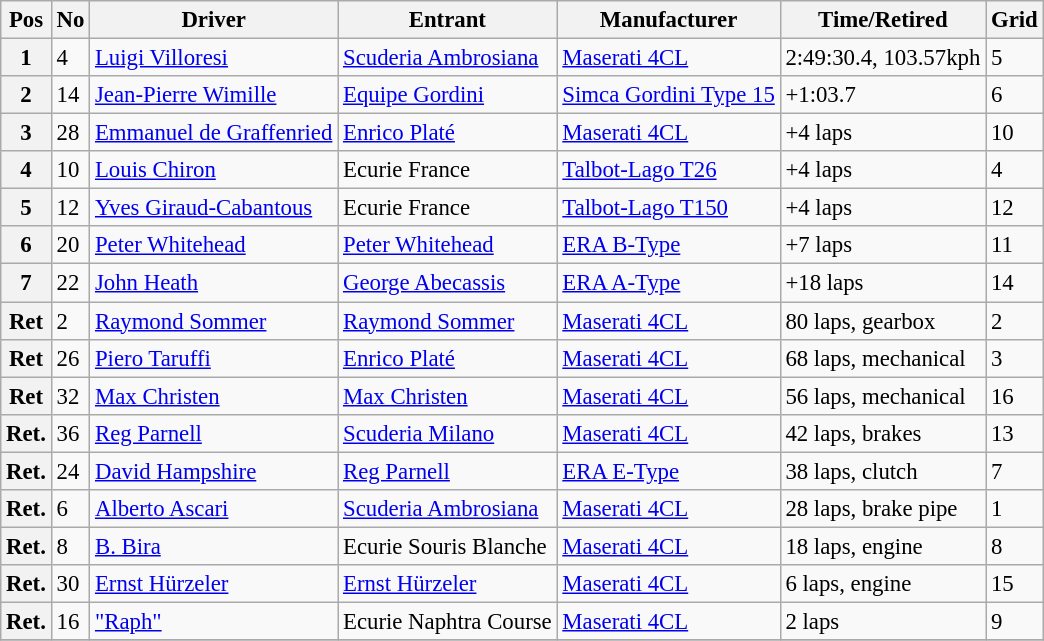<table class="wikitable sortable" style="font-size: 95%;">
<tr>
<th>Pos</th>
<th>No</th>
<th>Driver</th>
<th>Entrant</th>
<th>Manufacturer</th>
<th>Time/Retired</th>
<th>Grid</th>
</tr>
<tr>
<th>1</th>
<td>4</td>
<td> <a href='#'>Luigi Villoresi</a></td>
<td><a href='#'>Scuderia Ambrosiana</a></td>
<td><a href='#'>Maserati 4CL</a></td>
<td>2:49:30.4, 103.57kph</td>
<td>5</td>
</tr>
<tr>
<th>2</th>
<td>14</td>
<td> <a href='#'>Jean-Pierre Wimille</a></td>
<td><a href='#'>Equipe Gordini</a></td>
<td><a href='#'>Simca Gordini Type 15</a></td>
<td>+1:03.7</td>
<td>6</td>
</tr>
<tr>
<th>3</th>
<td>28</td>
<td> <a href='#'>Emmanuel de Graffenried</a></td>
<td><a href='#'>Enrico Platé</a></td>
<td><a href='#'>Maserati 4CL</a></td>
<td>+4 laps</td>
<td>10</td>
</tr>
<tr>
<th>4</th>
<td>10</td>
<td> <a href='#'>Louis Chiron</a></td>
<td>Ecurie France</td>
<td><a href='#'>Talbot-Lago T26</a></td>
<td>+4 laps</td>
<td>4</td>
</tr>
<tr>
<th>5</th>
<td>12</td>
<td> <a href='#'>Yves Giraud-Cabantous</a></td>
<td>Ecurie France</td>
<td><a href='#'>Talbot-Lago T150</a></td>
<td>+4 laps</td>
<td>12</td>
</tr>
<tr>
<th>6</th>
<td>20</td>
<td> <a href='#'>Peter Whitehead</a></td>
<td><a href='#'>Peter Whitehead</a></td>
<td><a href='#'>ERA B-Type</a></td>
<td>+7 laps</td>
<td>11</td>
</tr>
<tr>
<th>7</th>
<td>22</td>
<td> <a href='#'>John Heath</a></td>
<td><a href='#'>George Abecassis</a></td>
<td><a href='#'>ERA A-Type</a></td>
<td>+18 laps</td>
<td>14</td>
</tr>
<tr>
<th>Ret</th>
<td>2</td>
<td> <a href='#'>Raymond Sommer</a></td>
<td><a href='#'>Raymond Sommer</a></td>
<td><a href='#'>Maserati 4CL</a></td>
<td>80 laps, gearbox</td>
<td>2</td>
</tr>
<tr>
<th>Ret</th>
<td>26</td>
<td> <a href='#'>Piero Taruffi</a></td>
<td><a href='#'>Enrico Platé</a></td>
<td><a href='#'>Maserati 4CL</a></td>
<td>68 laps, mechanical</td>
<td>3</td>
</tr>
<tr>
<th>Ret</th>
<td>32</td>
<td> <a href='#'>Max Christen</a></td>
<td><a href='#'>Max Christen</a></td>
<td><a href='#'>Maserati 4CL</a></td>
<td>56 laps, mechanical</td>
<td>16</td>
</tr>
<tr>
<th>Ret.</th>
<td>36</td>
<td> <a href='#'>Reg Parnell</a></td>
<td><a href='#'>Scuderia Milano</a></td>
<td><a href='#'>Maserati 4CL</a></td>
<td>42 laps, brakes</td>
<td>13</td>
</tr>
<tr>
<th>Ret.</th>
<td>24</td>
<td> <a href='#'>David Hampshire</a></td>
<td><a href='#'>Reg Parnell</a></td>
<td><a href='#'>ERA E-Type</a></td>
<td>38 laps, clutch</td>
<td>7</td>
</tr>
<tr>
<th>Ret.</th>
<td>6</td>
<td> <a href='#'>Alberto Ascari</a></td>
<td><a href='#'>Scuderia Ambrosiana</a></td>
<td><a href='#'>Maserati 4CL</a></td>
<td>28 laps, brake pipe</td>
<td>1</td>
</tr>
<tr>
<th>Ret.</th>
<td>8</td>
<td> <a href='#'>B. Bira</a></td>
<td>Ecurie Souris Blanche</td>
<td><a href='#'>Maserati 4CL</a></td>
<td>18 laps, engine</td>
<td>8</td>
</tr>
<tr>
<th>Ret.</th>
<td>30</td>
<td> <a href='#'>Ernst Hürzeler</a></td>
<td><a href='#'>Ernst Hürzeler</a></td>
<td><a href='#'>Maserati 4CL</a></td>
<td>6 laps, engine</td>
<td>15</td>
</tr>
<tr>
<th>Ret.</th>
<td>16</td>
<td> <a href='#'>"Raph"</a></td>
<td>Ecurie Naphtra Course</td>
<td><a href='#'>Maserati 4CL</a></td>
<td>2 laps</td>
<td>9</td>
</tr>
<tr>
</tr>
</table>
